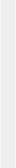<table align=center cellpadding=5px cellspacing=0 border=0 style="background-color: #EEE">
<tr>
<td><br></td>
</tr>
<tr>
<td><br></td>
</tr>
<tr>
<td><br></td>
</tr>
<tr>
<td><br></td>
</tr>
<tr>
</tr>
</table>
